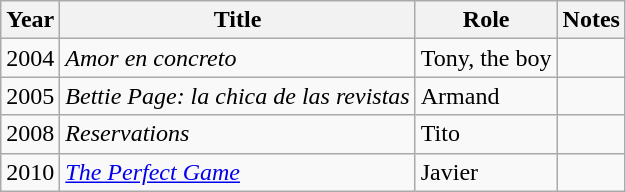<table class="wikitable sortable">
<tr>
<th>Year</th>
<th>Title</th>
<th>Role</th>
<th>Notes</th>
</tr>
<tr>
<td>2004</td>
<td><em>Amor en concreto</em></td>
<td>Tony, the boy</td>
<td></td>
</tr>
<tr>
<td>2005</td>
<td><em>Bettie Page: la chica de las revistas</em></td>
<td>Armand</td>
<td></td>
</tr>
<tr>
<td>2008</td>
<td><em>Reservations</em></td>
<td>Tito</td>
<td></td>
</tr>
<tr>
<td>2010</td>
<td><em><a href='#'>The Perfect Game</a></em></td>
<td>Javier</td>
<td></td>
</tr>
</table>
